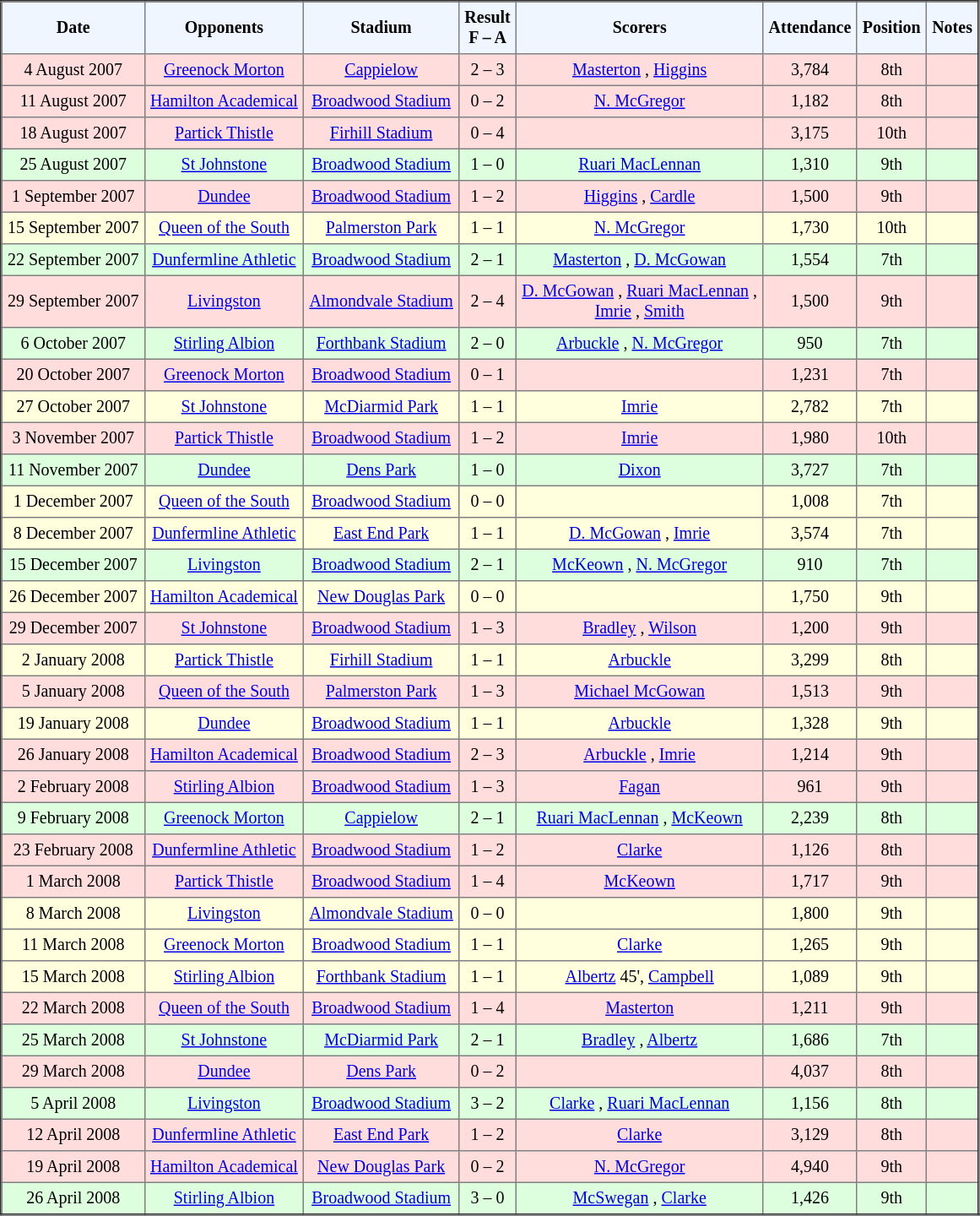<table border="2" cellpadding="4" style="border-collapse:collapse; text-align:center; font-size:smaller;">
<tr style="background:#f0f6ff;">
<th><strong>Date</strong></th>
<th><strong>Opponents</strong></th>
<th><strong>Stadium</strong></th>
<th><strong>Result<br>F – A</strong></th>
<th><strong>Scorers</strong></th>
<th><strong>Attendance</strong></th>
<th><strong>Position</strong></th>
<th><strong>Notes</strong></th>
</tr>
<tr bgcolor="#ffdddd">
<td>4 August 2007</td>
<td><a href='#'>Greenock Morton</a></td>
<td><a href='#'>Cappielow</a></td>
<td>2 – 3</td>
<td><a href='#'>Masterton</a> , <a href='#'>Higgins</a> </td>
<td>3,784</td>
<td>8th</td>
<td></td>
</tr>
<tr bgcolor="#ffdddd">
<td>11 August 2007</td>
<td><a href='#'>Hamilton Academical</a></td>
<td><a href='#'>Broadwood Stadium</a></td>
<td>0 – 2</td>
<td><a href='#'>N. McGregor</a> </td>
<td>1,182</td>
<td>8th</td>
<td></td>
</tr>
<tr bgcolor="#ffdddd">
<td>18 August 2007</td>
<td><a href='#'>Partick Thistle</a></td>
<td><a href='#'>Firhill Stadium</a></td>
<td>0 – 4</td>
<td></td>
<td>3,175</td>
<td>10th</td>
<td></td>
</tr>
<tr bgcolor="#ddffdd">
<td>25 August 2007</td>
<td><a href='#'>St Johnstone</a></td>
<td><a href='#'>Broadwood Stadium</a></td>
<td>1 – 0</td>
<td><a href='#'>Ruari MacLennan</a> </td>
<td>1,310</td>
<td>9th</td>
<td></td>
</tr>
<tr bgcolor="ffdddd">
<td>1 September 2007</td>
<td><a href='#'>Dundee</a></td>
<td><a href='#'>Broadwood Stadium</a></td>
<td>1 – 2</td>
<td><a href='#'>Higgins</a> , <a href='#'>Cardle</a> </td>
<td>1,500</td>
<td>9th</td>
<td></td>
</tr>
<tr bgcolor="ffffdd">
<td>15 September 2007</td>
<td><a href='#'>Queen of the South</a></td>
<td><a href='#'>Palmerston Park</a></td>
<td>1 – 1</td>
<td><a href='#'>N. McGregor</a> </td>
<td>1,730</td>
<td>10th</td>
<td></td>
</tr>
<tr bgcolor="ddffdd">
<td>22 September 2007</td>
<td><a href='#'>Dunfermline Athletic</a></td>
<td><a href='#'>Broadwood Stadium</a></td>
<td>2 – 1</td>
<td><a href='#'>Masterton</a> , <a href='#'>D. McGowan</a> </td>
<td>1,554</td>
<td>7th</td>
<td></td>
</tr>
<tr bgcolor="ffdddd">
<td>29 September 2007</td>
<td><a href='#'>Livingston</a></td>
<td><a href='#'>Almondvale Stadium</a></td>
<td>2 – 4</td>
<td><a href='#'>D. McGowan</a> , <a href='#'>Ruari MacLennan</a> ,<br> <a href='#'>Imrie</a> , <a href='#'>Smith</a> </td>
<td>1,500</td>
<td>9th</td>
<td></td>
</tr>
<tr bgcolor="ddffdd">
<td>6 October 2007</td>
<td><a href='#'>Stirling Albion</a></td>
<td><a href='#'>Forthbank Stadium</a></td>
<td>2 – 0</td>
<td><a href='#'>Arbuckle</a> , <a href='#'>N. McGregor</a> </td>
<td>950</td>
<td>7th</td>
<td></td>
</tr>
<tr bgcolor="ffdddd">
<td>20 October 2007</td>
<td><a href='#'>Greenock Morton</a></td>
<td><a href='#'>Broadwood Stadium</a></td>
<td>0 – 1</td>
<td></td>
<td>1,231</td>
<td>7th</td>
<td></td>
</tr>
<tr bgcolor="ffffdd">
<td>27 October 2007</td>
<td><a href='#'>St Johnstone</a></td>
<td><a href='#'>McDiarmid Park</a></td>
<td>1 – 1</td>
<td><a href='#'>Imrie</a> </td>
<td>2,782</td>
<td>7th</td>
<td></td>
</tr>
<tr bgcolor="ffdddd">
<td>3 November 2007</td>
<td><a href='#'>Partick Thistle</a></td>
<td><a href='#'>Broadwood Stadium</a></td>
<td>1 – 2</td>
<td><a href='#'>Imrie</a> </td>
<td>1,980</td>
<td>10th</td>
<td></td>
</tr>
<tr bgcolor="ddffdd">
<td>11 November 2007</td>
<td><a href='#'>Dundee</a></td>
<td><a href='#'>Dens Park</a></td>
<td>1 – 0</td>
<td><a href='#'>Dixon</a> </td>
<td>3,727</td>
<td>7th</td>
<td></td>
</tr>
<tr bgcolor="ffffdd">
<td>1 December 2007</td>
<td><a href='#'>Queen of the South</a></td>
<td><a href='#'>Broadwood Stadium</a></td>
<td>0 – 0</td>
<td></td>
<td>1,008</td>
<td>7th</td>
<td></td>
</tr>
<tr bgcolor="ffffdd">
<td>8 December 2007</td>
<td><a href='#'>Dunfermline Athletic</a></td>
<td><a href='#'>East End Park</a></td>
<td>1 – 1</td>
<td><a href='#'>D. McGowan</a> , <a href='#'>Imrie</a> </td>
<td>3,574</td>
<td>7th</td>
<td></td>
</tr>
<tr bgcolor="ddffdd">
<td>15 December 2007</td>
<td><a href='#'>Livingston</a></td>
<td><a href='#'>Broadwood Stadium</a></td>
<td>2 – 1</td>
<td><a href='#'>McKeown</a> , <a href='#'>N. McGregor</a> </td>
<td>910</td>
<td>7th</td>
<td></td>
</tr>
<tr bgcolor="ffffdd">
<td>26 December 2007</td>
<td><a href='#'>Hamilton Academical</a></td>
<td><a href='#'>New Douglas Park</a></td>
<td>0 – 0</td>
<td></td>
<td>1,750</td>
<td>9th</td>
<td></td>
</tr>
<tr bgcolor="ffdddd">
<td>29 December 2007</td>
<td><a href='#'>St Johnstone</a></td>
<td><a href='#'>Broadwood Stadium</a></td>
<td>1 – 3</td>
<td><a href='#'>Bradley</a> , <a href='#'>Wilson</a> </td>
<td>1,200</td>
<td>9th</td>
<td></td>
</tr>
<tr bgcolor="ffffdd">
<td>2 January 2008</td>
<td><a href='#'>Partick Thistle</a></td>
<td><a href='#'>Firhill Stadium</a></td>
<td>1 – 1</td>
<td><a href='#'>Arbuckle</a> </td>
<td>3,299</td>
<td>8th</td>
<td></td>
</tr>
<tr bgcolor="ffdddd">
<td>5 January 2008</td>
<td><a href='#'>Queen of the South</a></td>
<td><a href='#'>Palmerston Park</a></td>
<td>1 – 3</td>
<td><a href='#'>Michael McGowan</a> </td>
<td>1,513</td>
<td>9th</td>
<td></td>
</tr>
<tr bgcolor="ffffdd">
<td>19 January 2008</td>
<td><a href='#'>Dundee</a></td>
<td><a href='#'>Broadwood Stadium</a></td>
<td>1 – 1</td>
<td><a href='#'>Arbuckle</a> </td>
<td>1,328</td>
<td>9th</td>
<td></td>
</tr>
<tr bgcolor="ffdddd">
<td>26 January 2008</td>
<td><a href='#'>Hamilton Academical</a></td>
<td><a href='#'>Broadwood Stadium</a></td>
<td>2 – 3</td>
<td><a href='#'>Arbuckle</a> , <a href='#'>Imrie</a> </td>
<td>1,214</td>
<td>9th</td>
<td></td>
</tr>
<tr bgcolor="ffdddd">
<td>2 February 2008</td>
<td><a href='#'>Stirling Albion</a></td>
<td><a href='#'>Broadwood Stadium</a></td>
<td>1 – 3</td>
<td><a href='#'>Fagan</a> </td>
<td>961</td>
<td>9th</td>
<td></td>
</tr>
<tr bgcolor="ddffdd">
<td>9 February 2008</td>
<td><a href='#'>Greenock Morton</a></td>
<td><a href='#'>Cappielow</a></td>
<td>2 – 1</td>
<td><a href='#'>Ruari MacLennan</a> , <a href='#'>McKeown</a> </td>
<td>2,239</td>
<td>8th</td>
<td></td>
</tr>
<tr bgcolor="ffdddd">
<td>23 February 2008</td>
<td><a href='#'>Dunfermline Athletic</a></td>
<td><a href='#'>Broadwood Stadium</a></td>
<td>1 – 2</td>
<td><a href='#'>Clarke</a> </td>
<td>1,126</td>
<td>8th</td>
<td></td>
</tr>
<tr bgcolor="ffdddd">
<td>1 March 2008</td>
<td><a href='#'>Partick Thistle</a></td>
<td><a href='#'>Broadwood Stadium</a></td>
<td>1 – 4</td>
<td><a href='#'>McKeown</a> </td>
<td>1,717</td>
<td>9th</td>
<td></td>
</tr>
<tr bgcolor="ffffdd">
<td>8 March 2008</td>
<td><a href='#'>Livingston</a></td>
<td><a href='#'>Almondvale Stadium</a></td>
<td>0 – 0</td>
<td></td>
<td>1,800</td>
<td>9th</td>
<td></td>
</tr>
<tr bgcolor="ffffdd">
<td>11 March 2008</td>
<td><a href='#'>Greenock Morton</a></td>
<td><a href='#'>Broadwood Stadium</a></td>
<td>1 – 1</td>
<td><a href='#'>Clarke</a> </td>
<td>1,265</td>
<td>9th</td>
<td></td>
</tr>
<tr bgcolor="ffffdd">
<td>15 March 2008</td>
<td><a href='#'>Stirling Albion</a></td>
<td><a href='#'>Forthbank Stadium</a></td>
<td>1 – 1</td>
<td><a href='#'>Albertz</a> 45', <a href='#'>Campbell</a> </td>
<td>1,089</td>
<td>9th</td>
<td></td>
</tr>
<tr bgcolor="ffdddd">
<td>22 March 2008</td>
<td><a href='#'>Queen of the South</a></td>
<td><a href='#'>Broadwood Stadium</a></td>
<td>1 – 4</td>
<td><a href='#'>Masterton</a> </td>
<td>1,211</td>
<td>9th</td>
<td></td>
</tr>
<tr bgcolor="ddffdd">
<td>25 March 2008</td>
<td><a href='#'>St Johnstone</a></td>
<td><a href='#'>McDiarmid Park</a></td>
<td>2 – 1</td>
<td><a href='#'>Bradley</a> , <a href='#'>Albertz</a> </td>
<td>1,686</td>
<td>7th</td>
<td></td>
</tr>
<tr bgcolor="ffdddd">
<td>29 March 2008</td>
<td><a href='#'>Dundee</a></td>
<td><a href='#'>Dens Park</a></td>
<td>0 – 2</td>
<td></td>
<td>4,037</td>
<td>8th</td>
<td></td>
</tr>
<tr bgcolor="ddffdd">
<td>5 April 2008</td>
<td><a href='#'>Livingston</a></td>
<td><a href='#'>Broadwood Stadium</a></td>
<td>3 – 2</td>
<td><a href='#'>Clarke</a> , <a href='#'>Ruari MacLennan</a>  </td>
<td>1,156</td>
<td>8th</td>
<td></td>
</tr>
<tr bgcolor="ffdddd">
<td>12 April 2008</td>
<td><a href='#'>Dunfermline Athletic</a></td>
<td><a href='#'>East End Park</a></td>
<td>1 – 2</td>
<td><a href='#'>Clarke</a> </td>
<td>3,129</td>
<td>8th</td>
<td></td>
</tr>
<tr bgcolor="ffdddd">
<td>19 April 2008</td>
<td><a href='#'>Hamilton Academical</a></td>
<td><a href='#'>New Douglas Park</a></td>
<td>0 – 2</td>
<td><a href='#'>N. McGregor</a> </td>
<td>4,940</td>
<td>9th</td>
<td></td>
</tr>
<tr bgcolor="ddffdd">
<td>26 April 2008</td>
<td><a href='#'>Stirling Albion</a></td>
<td><a href='#'>Broadwood Stadium</a></td>
<td>3 – 0</td>
<td><a href='#'>McSwegan</a> , <a href='#'>Clarke</a>  </td>
<td>1,426</td>
<td>9th</td>
<td></td>
</tr>
</table>
